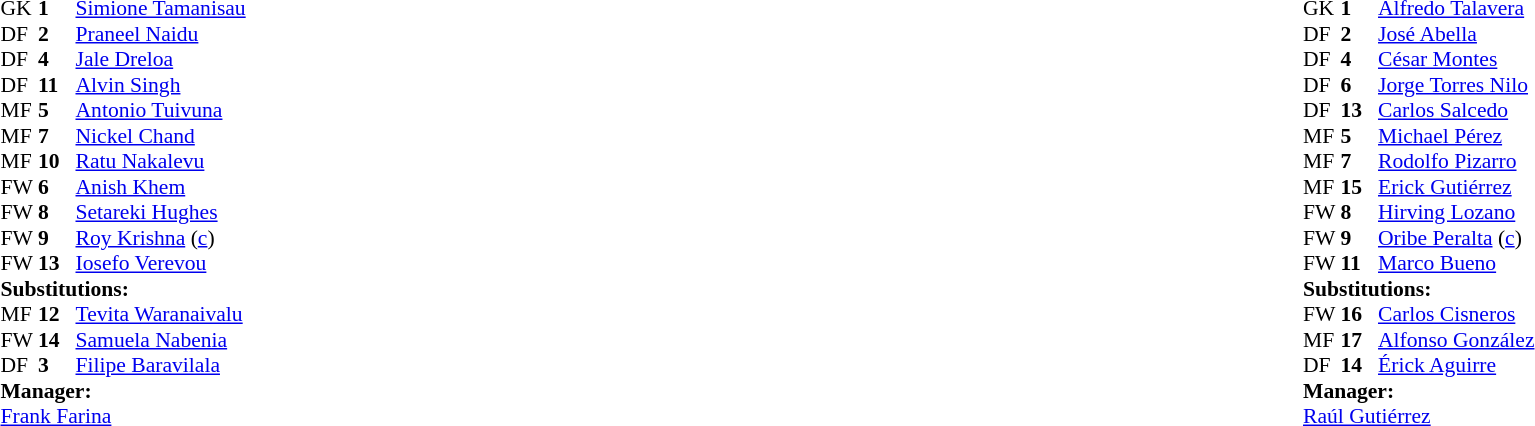<table width="100%">
<tr>
<td valign="top" width="50%"><br><table style="font-size: 90%" cellspacing="0" cellpadding="0">
<tr>
<th width="25"></th>
<th width="25"></th>
</tr>
<tr>
<td>GK</td>
<td><strong>1</strong></td>
<td><a href='#'>Simione Tamanisau</a></td>
</tr>
<tr>
<td>DF</td>
<td><strong>2</strong></td>
<td><a href='#'>Praneel Naidu</a></td>
</tr>
<tr>
<td>DF</td>
<td><strong>4</strong></td>
<td><a href='#'>Jale Dreloa</a></td>
</tr>
<tr>
<td>DF</td>
<td><strong>11</strong></td>
<td><a href='#'>Alvin Singh</a></td>
</tr>
<tr>
<td>MF</td>
<td><strong>5</strong></td>
<td><a href='#'>Antonio Tuivuna</a></td>
<td></td>
<td></td>
</tr>
<tr>
<td>MF</td>
<td><strong>7</strong></td>
<td><a href='#'>Nickel Chand</a></td>
</tr>
<tr>
<td>MF</td>
<td><strong>10</strong></td>
<td><a href='#'>Ratu Nakalevu</a></td>
<td></td>
<td></td>
</tr>
<tr>
<td>FW</td>
<td><strong>6</strong></td>
<td><a href='#'>Anish Khem</a></td>
<td></td>
</tr>
<tr>
<td>FW</td>
<td><strong>8</strong></td>
<td><a href='#'>Setareki Hughes</a></td>
<td></td>
<td></td>
</tr>
<tr>
<td>FW</td>
<td><strong>9</strong></td>
<td><a href='#'>Roy Krishna</a> (<a href='#'>c</a>)</td>
</tr>
<tr>
<td>FW</td>
<td><strong>13</strong></td>
<td><a href='#'>Iosefo Verevou</a></td>
</tr>
<tr>
<td colspan=3><strong>Substitutions:</strong></td>
</tr>
<tr>
<td>MF</td>
<td><strong>12</strong></td>
<td><a href='#'>Tevita Waranaivalu</a></td>
<td></td>
<td></td>
</tr>
<tr>
<td>FW</td>
<td><strong>14</strong></td>
<td><a href='#'>Samuela Nabenia</a></td>
<td></td>
<td></td>
</tr>
<tr>
<td>DF</td>
<td><strong>3</strong></td>
<td><a href='#'>Filipe Baravilala</a></td>
<td></td>
<td></td>
</tr>
<tr>
<td colspan=3><strong>Manager:</strong></td>
</tr>
<tr>
<td colspan=3><a href='#'>Frank Farina</a></td>
</tr>
</table>
</td>
<td valign="top"></td>
<td valign="top" width="50%"><br><table style="font-size: 90%" cellspacing="0" cellpadding="0" align="center">
<tr>
<th width="25"></th>
<th width="25"></th>
</tr>
<tr>
<td>GK</td>
<td><strong>1</strong></td>
<td><a href='#'>Alfredo Talavera</a></td>
</tr>
<tr>
<td>DF</td>
<td><strong>2</strong></td>
<td><a href='#'>José Abella</a></td>
<td></td>
</tr>
<tr>
<td>DF</td>
<td><strong>4</strong></td>
<td><a href='#'>César Montes</a></td>
<td></td>
<td></td>
</tr>
<tr>
<td>DF</td>
<td><strong>6</strong></td>
<td><a href='#'>Jorge Torres Nilo</a></td>
</tr>
<tr>
<td>DF</td>
<td><strong>13</strong></td>
<td><a href='#'>Carlos Salcedo</a></td>
</tr>
<tr>
<td>MF</td>
<td><strong>5</strong></td>
<td><a href='#'>Michael Pérez</a></td>
</tr>
<tr>
<td>MF</td>
<td><strong>7</strong></td>
<td><a href='#'>Rodolfo Pizarro</a></td>
<td></td>
<td></td>
</tr>
<tr>
<td>MF</td>
<td><strong>15</strong></td>
<td><a href='#'>Erick Gutiérrez</a></td>
</tr>
<tr>
<td>FW</td>
<td><strong>8</strong></td>
<td><a href='#'>Hirving Lozano</a></td>
<td></td>
<td></td>
</tr>
<tr>
<td>FW</td>
<td><strong>9</strong></td>
<td><a href='#'>Oribe Peralta</a> (<a href='#'>c</a>)</td>
</tr>
<tr>
<td>FW</td>
<td><strong>11</strong></td>
<td><a href='#'>Marco Bueno</a></td>
</tr>
<tr>
<td colspan=3><strong>Substitutions:</strong></td>
</tr>
<tr>
<td>FW</td>
<td><strong>16</strong></td>
<td><a href='#'>Carlos Cisneros</a></td>
<td></td>
<td></td>
</tr>
<tr>
<td>MF</td>
<td><strong>17</strong></td>
<td><a href='#'>Alfonso González</a></td>
<td></td>
<td></td>
</tr>
<tr>
<td>DF</td>
<td><strong>14</strong></td>
<td><a href='#'>Érick Aguirre</a></td>
<td></td>
<td></td>
</tr>
<tr>
<td colspan=3><strong>Manager:</strong></td>
</tr>
<tr>
<td colspan=3><a href='#'>Raúl Gutiérrez</a></td>
</tr>
</table>
</td>
</tr>
</table>
